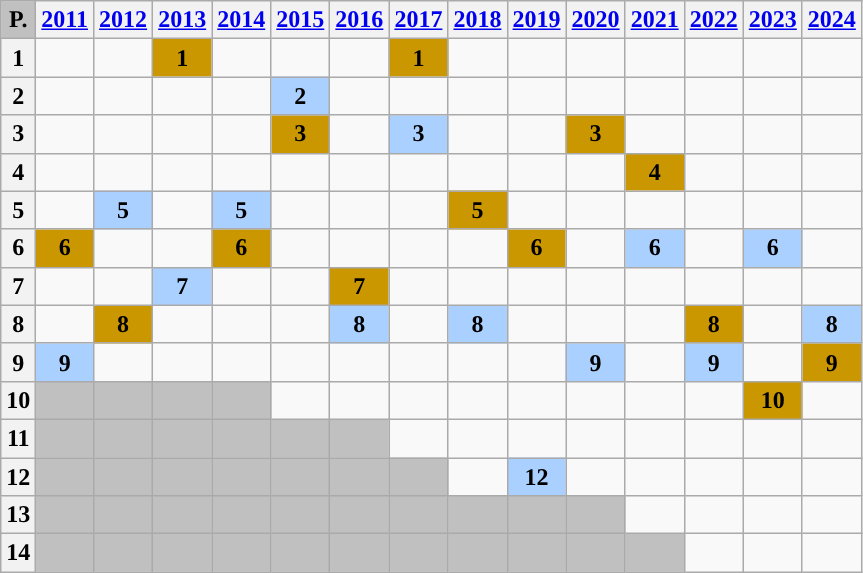<table class="wikitable nowrap" style="text-align: center; font-size:100%">
<tr>
<th style="background:#c0c0c0">P.</th>
<th><a href='#'>2011</a></th>
<th><a href='#'>2012</a></th>
<th><a href='#'>2013</a></th>
<th><a href='#'>2014</a></th>
<th><a href='#'>2015</a></th>
<th><a href='#'>2016</a></th>
<th><a href='#'>2017</a></th>
<th><a href='#'>2018</a></th>
<th><a href='#'>2019</a></th>
<th><a href='#'>2020</a></th>
<th><a href='#'>2021</a></th>
<th><a href='#'>2022</a></th>
<th><a href='#'>2023</a></th>
<th><a href='#'>2024</a></th>
</tr>
<tr>
<th>1</th>
<td></td>
<td></td>
<td style="background-color:#CB9700"><span><strong>1</strong></span></td>
<td></td>
<td></td>
<td></td>
<td style="background-color:#CB9700"><span><strong>1</strong></span></td>
<td></td>
<td></td>
<td></td>
<td></td>
<td></td>
<td></td>
<td></td>
</tr>
<tr>
<th>2</th>
<td></td>
<td></td>
<td></td>
<td></td>
<td style="background-color:#AAD0FF"><span><strong>2</strong></span></td>
<td></td>
<td></td>
<td></td>
<td></td>
<td></td>
<td></td>
<td></td>
<td></td>
<td></td>
</tr>
<tr>
<th>3</th>
<td></td>
<td></td>
<td></td>
<td></td>
<td style="background-color:#CB9700"><span><strong>3</strong></span></td>
<td></td>
<td style="background-color:#AAD0FF"><span><strong>3</strong></span></td>
<td></td>
<td></td>
<td style="background-color:#CB9700"><span><strong>3</strong></span></td>
<td></td>
<td></td>
<td></td>
<td></td>
</tr>
<tr>
<th>4</th>
<td></td>
<td></td>
<td></td>
<td></td>
<td></td>
<td></td>
<td></td>
<td></td>
<td></td>
<td></td>
<td style="background-color:#CB9700"><span><strong>4</strong></span></td>
<td></td>
<td></td>
<td></td>
</tr>
<tr>
<th>5</th>
<td></td>
<td style="background-color:#AAD0FF"><span><strong>5</strong></span></td>
<td></td>
<td style="background-color:#AAD0FF"><span><strong>5</strong></span></td>
<td></td>
<td></td>
<td></td>
<td style="background-color:#CB9700"><span><strong>5</strong></span></td>
<td></td>
<td></td>
<td></td>
<td></td>
<td></td>
<td></td>
</tr>
<tr>
<th>6</th>
<td style="background-color:#CB9700"><span><strong>6</strong></span></td>
<td></td>
<td></td>
<td style="background-color:#CB9700"><span><strong>6</strong></span></td>
<td></td>
<td></td>
<td></td>
<td></td>
<td style="background-color:#CB9700"><span><strong>6</strong></span></td>
<td></td>
<td style="background-color:#AAD0FF"><span><strong>6</strong></span></td>
<td></td>
<td style="background-color:#AAD0FF"><span><strong>6</strong></span></td>
<td></td>
</tr>
<tr>
<th>7</th>
<td></td>
<td></td>
<td style="background-color:#AAD0FF"><span><strong>7</strong></span></td>
<td></td>
<td></td>
<td style="background-color:#CB9700"><span><strong>7</strong></span></td>
<td></td>
<td></td>
<td></td>
<td></td>
<td></td>
<td></td>
<td></td>
<td></td>
</tr>
<tr>
<th>8</th>
<td></td>
<td style="background-color:#CB9700"><span><strong>8</strong></span></td>
<td></td>
<td></td>
<td></td>
<td style="background-color:#AAD0FF"><span><strong>8</strong></span></td>
<td></td>
<td style="background-color:#AAD0FF"><span><strong>8</strong></span></td>
<td></td>
<td></td>
<td></td>
<td style="background-color:#CB9700"><span><strong>8</strong></span></td>
<td></td>
<td style="background-color:#AAD0FF"><span><strong>8</strong></span></td>
</tr>
<tr>
<th>9</th>
<td style="background-color:#AAD0FF"><span><strong>9</strong></span></td>
<td></td>
<td></td>
<td></td>
<td></td>
<td></td>
<td></td>
<td></td>
<td></td>
<td style="background-color:#AAD0FF"><span><strong>9</strong></span></td>
<td></td>
<td style="background-color:#AAD0FF"><span><strong>9</strong></span></td>
<td></td>
<td style="background-color:#CB9700"><span><strong>9</strong></span></td>
</tr>
<tr>
<th>10</th>
<td style="background:#c0c0c0"></td>
<td style="background:#c0c0c0"></td>
<td style="background:#c0c0c0"></td>
<td style="background:#c0c0c0"></td>
<td></td>
<td></td>
<td></td>
<td></td>
<td></td>
<td></td>
<td></td>
<td></td>
<td style="background-color:#CB9700"><span><strong>10</strong></span></td>
<td></td>
</tr>
<tr>
<th>11</th>
<td style="background:#c0c0c0"></td>
<td style="background:#c0c0c0"></td>
<td style="background:#c0c0c0"></td>
<td style="background:#c0c0c0"></td>
<td style="background:#c0c0c0"></td>
<td style="background:#c0c0c0"></td>
<td></td>
<td></td>
<td></td>
<td></td>
<td></td>
<td></td>
<td></td>
<td></td>
</tr>
<tr>
<th>12</th>
<td style="background:#c0c0c0"></td>
<td style="background:#c0c0c0"></td>
<td style="background:#c0c0c0"></td>
<td style="background:#c0c0c0"></td>
<td style="background:#c0c0c0"></td>
<td style="background:#c0c0c0"></td>
<td style="background:#c0c0c0"></td>
<td></td>
<td style="background-color:#AAD0FF"><span><strong>12</strong></span></td>
<td></td>
<td></td>
<td></td>
<td></td>
<td></td>
</tr>
<tr>
<th>13</th>
<td style="background:#c0c0c0"></td>
<td style="background:#c0c0c0"></td>
<td style="background:#c0c0c0"></td>
<td style="background:#c0c0c0"></td>
<td style="background:#c0c0c0"></td>
<td style="background:#c0c0c0"></td>
<td style="background:#c0c0c0"></td>
<td style="background:#c0c0c0"></td>
<td style="background:#c0c0c0"></td>
<td style="background:#c0c0c0"></td>
<td></td>
<td></td>
<td></td>
<td></td>
</tr>
<tr>
<th>14</th>
<td style="background:#c0c0c0"></td>
<td style="background:#c0c0c0"></td>
<td style="background:#c0c0c0"></td>
<td style="background:#c0c0c0"></td>
<td style="background:#c0c0c0"></td>
<td style="background:#c0c0c0"></td>
<td style="background:#c0c0c0"></td>
<td style="background:#c0c0c0"></td>
<td style="background:#c0c0c0"></td>
<td style="background:#c0c0c0"></td>
<td style="background:#c0c0c0"></td>
<td></td>
<td></td>
<td></td>
</tr>
</table>
